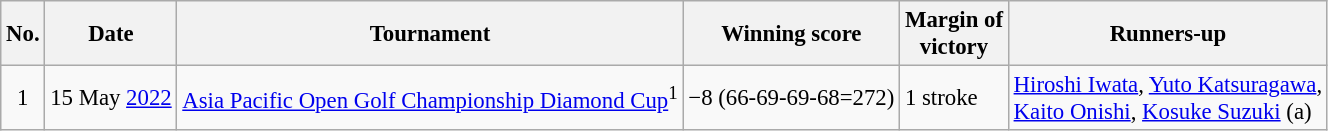<table class="wikitable" style="font-size:95%;">
<tr>
<th>No.</th>
<th>Date</th>
<th>Tournament</th>
<th>Winning score</th>
<th>Margin of<br>victory</th>
<th>Runners-up</th>
</tr>
<tr>
<td align=center>1</td>
<td align=right>15 May <a href='#'>2022</a></td>
<td><a href='#'>Asia Pacific Open Golf Championship Diamond Cup</a><sup>1</sup></td>
<td>−8 (66-69-69-68=272)</td>
<td>1 stroke</td>
<td> <a href='#'>Hiroshi Iwata</a>,  <a href='#'>Yuto Katsuragawa</a>,<br> <a href='#'>Kaito Onishi</a>,  <a href='#'>Kosuke Suzuki</a> (a)</td>
</tr>
</table>
